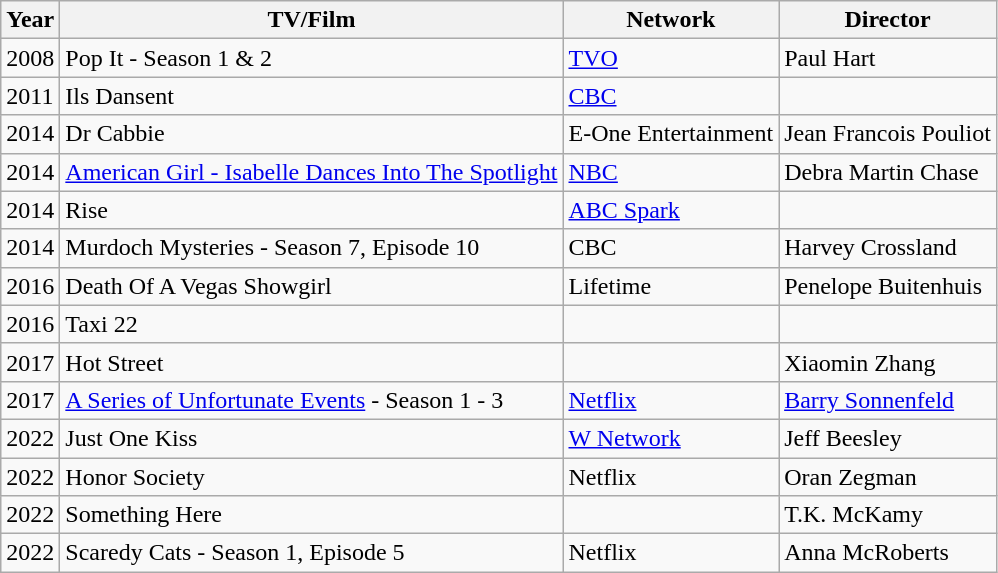<table class="wikitable">
<tr>
<th>Year</th>
<th>TV/Film</th>
<th>Network</th>
<th>Director</th>
</tr>
<tr>
<td>2008</td>
<td>Pop It -  Season 1 & 2</td>
<td><a href='#'>TVO</a></td>
<td>Paul Hart</td>
</tr>
<tr>
<td>2011</td>
<td>Ils  Dansent</td>
<td><a href='#'>CBC</a></td>
<td></td>
</tr>
<tr>
<td>2014</td>
<td>Dr Cabbie</td>
<td>E-One  Entertainment</td>
<td>Jean Francois  Pouliot</td>
</tr>
<tr>
<td>2014</td>
<td><a href='#'>American Girl  - Isabelle Dances Into The Spotlight</a></td>
<td><a href='#'>NBC</a></td>
<td>Debra Martin  Chase</td>
</tr>
<tr>
<td>2014</td>
<td>Rise</td>
<td><a href='#'>ABC Spark</a></td>
<td></td>
</tr>
<tr>
<td>2014</td>
<td>Murdoch  Mysteries - Season 7, Episode 10</td>
<td>CBC</td>
<td>Harvey  Crossland</td>
</tr>
<tr>
<td>2016</td>
<td>Death Of A  Vegas Showgirl</td>
<td>Lifetime</td>
<td>Penelope  Buitenhuis</td>
</tr>
<tr>
<td>2016</td>
<td>Taxi 22</td>
<td></td>
<td></td>
</tr>
<tr>
<td>2017</td>
<td>Hot Street</td>
<td></td>
<td>Xiaomin Zhang</td>
</tr>
<tr>
<td>2017</td>
<td><a href='#'>A Series of Unfortunate Events</a> - Season 1 - 3</td>
<td><a href='#'>Netflix</a></td>
<td><a href='#'>Barry Sonnenfeld</a></td>
</tr>
<tr>
<td>2022</td>
<td>Just One Kiss</td>
<td><a href='#'>W Network</a></td>
<td>Jeff Beesley</td>
</tr>
<tr>
<td>2022</td>
<td>Honor  Society</td>
<td>Netflix</td>
<td>Oran Zegman</td>
</tr>
<tr>
<td>2022</td>
<td>Something Here</td>
<td></td>
<td>T.K.  McKamy</td>
</tr>
<tr>
<td>2022</td>
<td>Scaredy Cats -  Season 1, Episode 5</td>
<td>Netflix</td>
<td>Anna McRoberts</td>
</tr>
</table>
